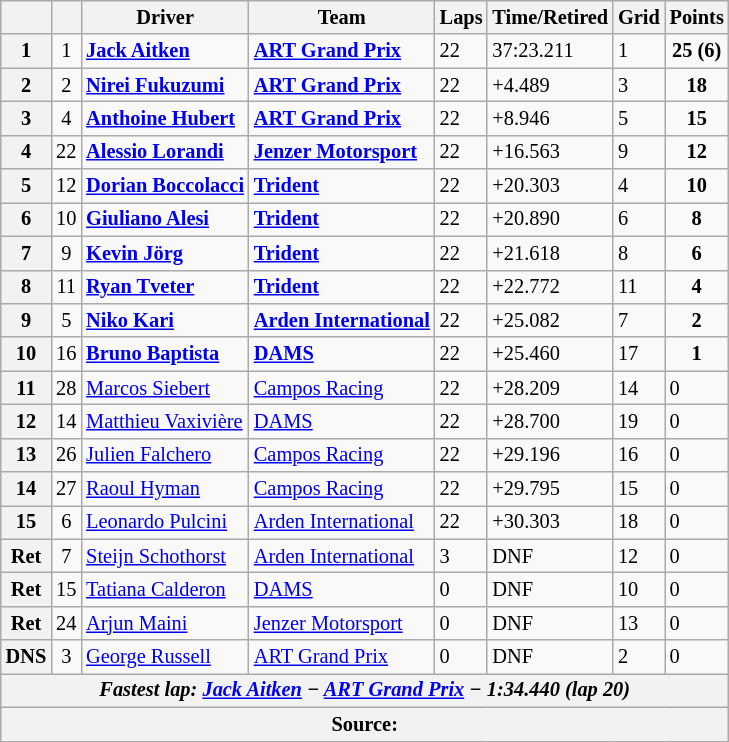<table class="wikitable" style="font-size:85%">
<tr>
<th></th>
<th></th>
<th>Driver</th>
<th>Team</th>
<th>Laps</th>
<th>Time/Retired</th>
<th>Grid</th>
<th>Points</th>
</tr>
<tr>
<th>1</th>
<td align="center">1</td>
<td><strong> <a href='#'>Jack Aitken</a></strong></td>
<td><strong><a href='#'>ART Grand Prix</a></strong></td>
<td>22</td>
<td>37:23.211</td>
<td>1</td>
<td align="center"><strong>25 (6)</strong></td>
</tr>
<tr>
<th>2</th>
<td align="center">2</td>
<td><strong> <a href='#'>Nirei Fukuzumi</a></strong></td>
<td><strong><a href='#'>ART Grand Prix</a></strong></td>
<td>22</td>
<td>+4.489</td>
<td>3</td>
<td align="center"><strong>18</strong></td>
</tr>
<tr>
<th>3</th>
<td align="center">4</td>
<td><strong> <a href='#'>Anthoine Hubert</a></strong></td>
<td><strong><a href='#'>ART Grand Prix</a></strong></td>
<td>22</td>
<td>+8.946</td>
<td>5</td>
<td align="center"><strong>15</strong></td>
</tr>
<tr>
<th>4</th>
<td align="center">22</td>
<td><strong> <a href='#'>Alessio Lorandi</a></strong></td>
<td><strong><a href='#'>Jenzer Motorsport</a></strong></td>
<td>22</td>
<td>+16.563</td>
<td>9</td>
<td align="center"><strong>12</strong></td>
</tr>
<tr>
<th>5</th>
<td align="center">12</td>
<td><strong> <a href='#'>Dorian Boccolacci</a></strong></td>
<td><strong><a href='#'>Trident</a></strong></td>
<td>22</td>
<td>+20.303</td>
<td>4</td>
<td align="center"><strong>10</strong></td>
</tr>
<tr>
<th>6</th>
<td align="center">10</td>
<td><strong> <a href='#'>Giuliano Alesi</a></strong></td>
<td><strong><a href='#'>Trident</a></strong></td>
<td>22</td>
<td>+20.890</td>
<td>6</td>
<td align="center"><strong>8</strong></td>
</tr>
<tr>
<th>7</th>
<td align="center">9</td>
<td><strong> <a href='#'>Kevin Jörg</a></strong></td>
<td><strong><a href='#'>Trident</a></strong></td>
<td>22</td>
<td>+21.618</td>
<td>8</td>
<td align="center"><strong>6</strong></td>
</tr>
<tr>
<th>8</th>
<td align="center">11</td>
<td><strong> <a href='#'>Ryan Tveter</a></strong></td>
<td><strong><a href='#'>Trident</a></strong></td>
<td>22</td>
<td>+22.772</td>
<td>11</td>
<td align="center"><strong>4</strong></td>
</tr>
<tr>
<th>9</th>
<td align="center">5</td>
<td><strong> <a href='#'>Niko Kari</a></strong></td>
<td><strong><a href='#'>Arden International</a></strong></td>
<td>22</td>
<td>+25.082</td>
<td>7</td>
<td align="center"><strong>2</strong></td>
</tr>
<tr>
<th>10</th>
<td align="center">16</td>
<td><strong> <a href='#'>Bruno Baptista</a></strong></td>
<td><strong><a href='#'>DAMS</a></strong></td>
<td>22</td>
<td>+25.460</td>
<td>17</td>
<td align="center"><strong>1</strong></td>
</tr>
<tr>
<th>11</th>
<td align="center">28</td>
<td> <a href='#'>Marcos Siebert</a></td>
<td><a href='#'>Campos Racing</a></td>
<td>22</td>
<td>+28.209</td>
<td>14</td>
<td>0</td>
</tr>
<tr>
<th>12</th>
<td align="center">14</td>
<td> <a href='#'>Matthieu Vaxivière</a></td>
<td><a href='#'>DAMS</a></td>
<td>22</td>
<td>+28.700</td>
<td>19</td>
<td>0</td>
</tr>
<tr>
<th>13</th>
<td align="center">26</td>
<td> <a href='#'>Julien Falchero</a></td>
<td><a href='#'>Campos Racing</a></td>
<td>22</td>
<td>+29.196</td>
<td>16</td>
<td>0</td>
</tr>
<tr>
<th>14</th>
<td align="center">27</td>
<td> <a href='#'>Raoul Hyman</a></td>
<td><a href='#'>Campos Racing</a></td>
<td>22</td>
<td>+29.795</td>
<td>15</td>
<td>0</td>
</tr>
<tr>
<th>15</th>
<td align="center">6</td>
<td> <a href='#'>Leonardo Pulcini</a></td>
<td><a href='#'>Arden International</a></td>
<td>22</td>
<td>+30.303</td>
<td>18</td>
<td>0</td>
</tr>
<tr>
<th>Ret</th>
<td align="center">7</td>
<td> <a href='#'>Steijn Schothorst</a></td>
<td><a href='#'>Arden International</a></td>
<td>3</td>
<td>DNF</td>
<td>12</td>
<td>0</td>
</tr>
<tr>
<th>Ret</th>
<td align="center">15</td>
<td> <a href='#'>Tatiana Calderon</a></td>
<td><a href='#'>DAMS</a></td>
<td>0</td>
<td>DNF</td>
<td>10</td>
<td>0</td>
</tr>
<tr>
<th>Ret</th>
<td align="center">24</td>
<td> <a href='#'>Arjun Maini</a></td>
<td><a href='#'>Jenzer Motorsport</a></td>
<td>0</td>
<td>DNF</td>
<td>13</td>
<td>0</td>
</tr>
<tr>
<th>DNS</th>
<td align="center">3</td>
<td> <a href='#'>George Russell</a></td>
<td><a href='#'>ART Grand Prix</a></td>
<td>0</td>
<td>DNF</td>
<td>2</td>
<td>0</td>
</tr>
<tr>
<th colspan="8"><em>Fastest lap:  <strong><a href='#'>Jack Aitken</a> − <a href='#'>ART Grand Prix</a> − 1:34.440 (lap 20)<strong><em></th>
</tr>
<tr>
<th colspan="8">Source:</th>
</tr>
</table>
